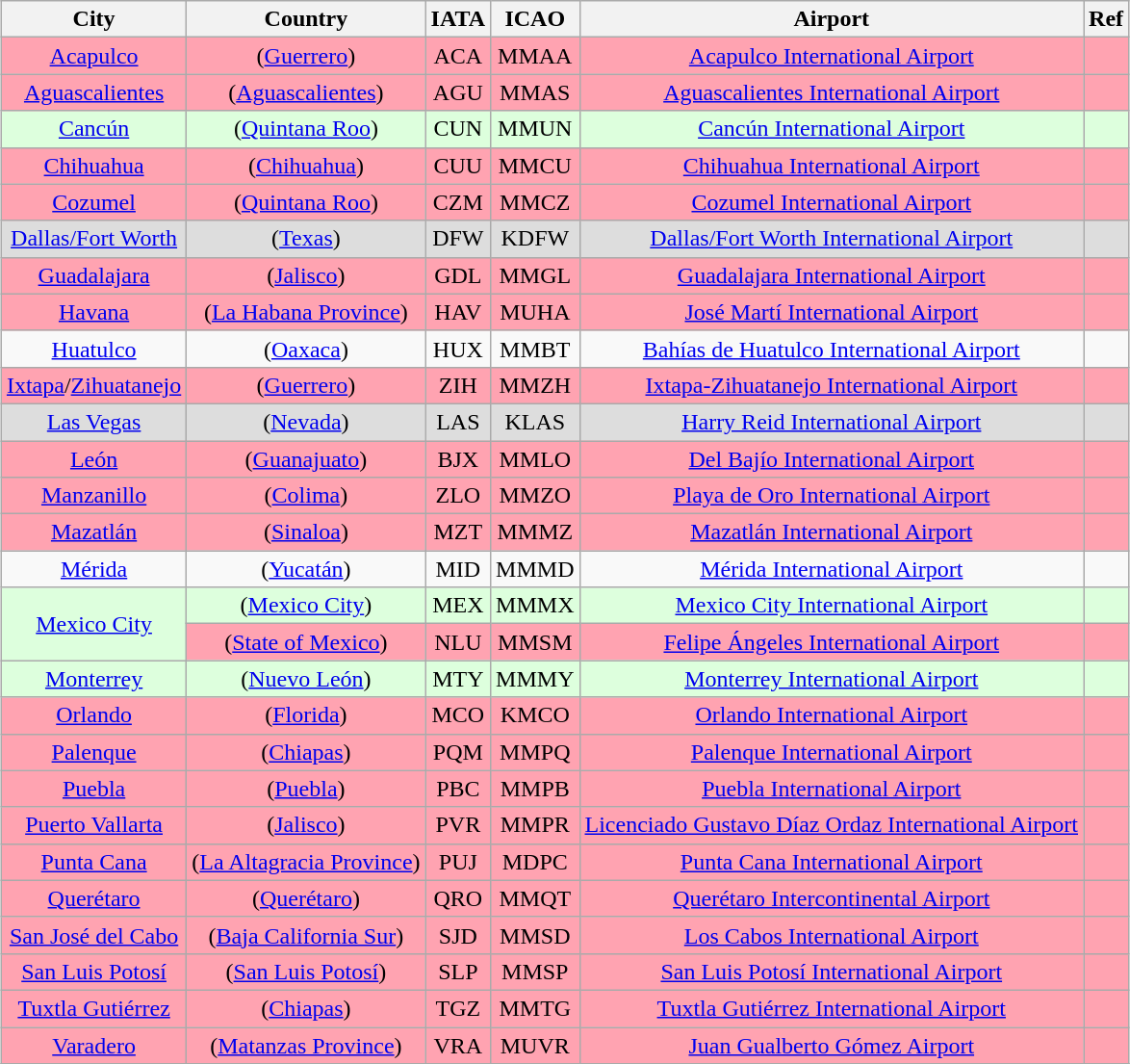<table class="wikitable" style="margin:0.5em auto; text-align:center">
<tr>
<th>City</th>
<th>Country</th>
<th>IATA</th>
<th>ICAO</th>
<th>Airport</th>
<th>Ref</th>
</tr>
<tr style="background:#ffa3b1">
<td><a href='#'>Acapulco</a></td>
<td> (<a href='#'>Guerrero</a>)</td>
<td>ACA</td>
<td>MMAA</td>
<td><a href='#'>Acapulco International Airport</a></td>
<td></td>
</tr>
<tr style="background:#ffa3b1">
<td><a href='#'>Aguascalientes</a></td>
<td> (<a href='#'>Aguascalientes</a>)</td>
<td>AGU</td>
<td>MMAS</td>
<td><a href='#'>Aguascalientes International Airport</a></td>
<td></td>
</tr>
<tr style="background:#dfd">
<td><a href='#'>Cancún</a></td>
<td> (<a href='#'>Quintana Roo</a>)</td>
<td>CUN</td>
<td>MMUN</td>
<td><a href='#'>Cancún International Airport</a></td>
<td></td>
</tr>
<tr style="background:#ffa3b1">
<td><a href='#'>Chihuahua</a></td>
<td> (<a href='#'>Chihuahua</a>)</td>
<td>CUU</td>
<td>MMCU</td>
<td><a href='#'>Chihuahua International Airport</a></td>
<td></td>
</tr>
<tr style="background:#ffa3b1">
<td><a href='#'>Cozumel</a></td>
<td> (<a href='#'>Quintana Roo</a>)</td>
<td>CZM</td>
<td>MMCZ</td>
<td><a href='#'>Cozumel International Airport</a></td>
<td></td>
</tr>
<tr style="background:#ddd">
<td><a href='#'>Dallas/Fort Worth</a></td>
<td> (<a href='#'>Texas</a>)</td>
<td>DFW</td>
<td>KDFW</td>
<td><a href='#'>Dallas/Fort Worth International Airport</a></td>
<td></td>
</tr>
<tr style="background:#ffa3b1">
<td><a href='#'>Guadalajara</a></td>
<td> (<a href='#'>Jalisco</a>)</td>
<td>GDL</td>
<td>MMGL</td>
<td><a href='#'>Guadalajara International Airport</a></td>
<td></td>
</tr>
<tr style="background:#ffa3b1">
<td><a href='#'>Havana</a></td>
<td> (<a href='#'>La Habana Province</a>)</td>
<td>HAV</td>
<td>MUHA</td>
<td><a href='#'>José Martí International Airport</a></td>
<td></td>
</tr>
<tr>
<td><a href='#'>Huatulco</a></td>
<td> (<a href='#'>Oaxaca</a>)</td>
<td>HUX</td>
<td>MMBT</td>
<td><a href='#'>Bahías de Huatulco International Airport</a></td>
<td></td>
</tr>
<tr style="background:#ffa3b1">
<td><a href='#'>Ixtapa</a>/<a href='#'>Zihuatanejo</a></td>
<td> (<a href='#'>Guerrero</a>)</td>
<td>ZIH</td>
<td>MMZH</td>
<td><a href='#'>Ixtapa-Zihuatanejo International Airport</a></td>
<td></td>
</tr>
<tr style="background:#ddd">
<td><a href='#'>Las Vegas</a></td>
<td> (<a href='#'>Nevada</a>)</td>
<td>LAS</td>
<td>KLAS</td>
<td><a href='#'>Harry Reid International Airport</a></td>
<td></td>
</tr>
<tr style="background:#ffa3b1">
<td><a href='#'>León</a></td>
<td> (<a href='#'>Guanajuato</a>)</td>
<td>BJX</td>
<td>MMLO</td>
<td><a href='#'>Del Bajío International Airport</a></td>
<td></td>
</tr>
<tr style="background:#ffa3b1">
<td><a href='#'>Manzanillo</a></td>
<td> (<a href='#'>Colima</a>)</td>
<td>ZLO</td>
<td>MMZO</td>
<td><a href='#'>Playa de Oro International Airport</a></td>
<td></td>
</tr>
<tr style="background:#ffa3b1">
<td><a href='#'>Mazatlán</a></td>
<td> (<a href='#'>Sinaloa</a>)</td>
<td>MZT</td>
<td>MMMZ</td>
<td><a href='#'>Mazatlán International Airport</a></td>
<td></td>
</tr>
<tr>
<td><a href='#'>Mérida</a></td>
<td> (<a href='#'>Yucatán</a>)</td>
<td>MID</td>
<td>MMMD</td>
<td><a href='#'>Mérida International Airport</a></td>
<td></td>
</tr>
<tr style="background:#dfd">
<td rowspan=2><a href='#'>Mexico City</a></td>
<td> (<a href='#'>Mexico City</a>)</td>
<td>MEX</td>
<td>MMMX</td>
<td><a href='#'>Mexico City International Airport</a></td>
<td></td>
</tr>
<tr style="background:#ffa3b1">
<td> (<a href='#'>State of Mexico</a>)</td>
<td>NLU</td>
<td>MMSM</td>
<td><a href='#'>Felipe Ángeles International Airport</a></td>
<td></td>
</tr>
<tr style="background:#dfd">
<td><a href='#'>Monterrey</a></td>
<td> (<a href='#'>Nuevo León</a>)</td>
<td>MTY</td>
<td>MMMY</td>
<td><a href='#'>Monterrey International Airport</a></td>
<td></td>
</tr>
<tr style="background:#ffa3b1">
<td><a href='#'>Orlando</a></td>
<td> (<a href='#'>Florida</a>)</td>
<td>MCO</td>
<td>KMCO</td>
<td><a href='#'>Orlando International Airport</a></td>
<td></td>
</tr>
<tr style="background:#ffa3b1">
<td><a href='#'>Palenque</a></td>
<td> (<a href='#'>Chiapas</a>)</td>
<td>PQM</td>
<td>MMPQ</td>
<td><a href='#'>Palenque International Airport</a></td>
<td></td>
</tr>
<tr style="background:#ffa3b1">
<td><a href='#'>Puebla</a></td>
<td> (<a href='#'>Puebla</a>)</td>
<td>PBC</td>
<td>MMPB</td>
<td><a href='#'>Puebla International Airport</a></td>
<td></td>
</tr>
<tr style="background:#ffa3b1">
<td><a href='#'>Puerto Vallarta</a></td>
<td> (<a href='#'>Jalisco</a>)</td>
<td>PVR</td>
<td>MMPR</td>
<td><a href='#'>Licenciado Gustavo Díaz Ordaz International Airport</a></td>
<td></td>
</tr>
<tr style="background:#ffa3b1">
<td><a href='#'>Punta Cana</a></td>
<td> (<a href='#'>La Altagracia Province</a>)</td>
<td>PUJ</td>
<td>MDPC</td>
<td><a href='#'>Punta Cana International Airport</a></td>
<td></td>
</tr>
<tr style="background:#ffa3b1">
<td><a href='#'>Querétaro</a></td>
<td> (<a href='#'>Querétaro</a>)</td>
<td>QRO</td>
<td>MMQT</td>
<td><a href='#'>Querétaro Intercontinental Airport</a></td>
<td></td>
</tr>
<tr style="background:#ffa3b1">
<td><a href='#'>San José del Cabo</a></td>
<td> (<a href='#'>Baja California Sur</a>)</td>
<td>SJD</td>
<td>MMSD</td>
<td><a href='#'>Los Cabos International Airport</a></td>
<td></td>
</tr>
<tr style="background:#ffa3b1">
<td><a href='#'>San Luis Potosí</a></td>
<td> (<a href='#'>San Luis Potosí</a>)</td>
<td>SLP</td>
<td>MMSP</td>
<td><a href='#'>San Luis Potosí International Airport</a></td>
<td></td>
</tr>
<tr style="background:#ffa3b1">
<td><a href='#'>Tuxtla Gutiérrez</a></td>
<td> (<a href='#'>Chiapas</a>)</td>
<td>TGZ</td>
<td>MMTG</td>
<td><a href='#'>Tuxtla Gutiérrez International Airport</a></td>
<td></td>
</tr>
<tr style="background:#ffa3b1">
<td><a href='#'>Varadero</a></td>
<td> (<a href='#'>Matanzas Province</a>)</td>
<td>VRA</td>
<td>MUVR</td>
<td><a href='#'>Juan Gualberto Gómez Airport</a></td>
<td></td>
</tr>
<tr>
</tr>
</table>
